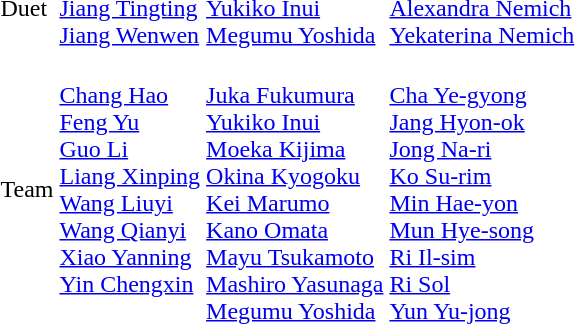<table>
<tr>
<td>Duet<br></td>
<td><br><a href='#'>Jiang Tingting</a><br><a href='#'>Jiang Wenwen</a></td>
<td><br><a href='#'>Yukiko Inui</a><br><a href='#'>Megumu Yoshida</a></td>
<td><br><a href='#'>Alexandra Nemich</a><br><a href='#'>Yekaterina Nemich</a></td>
</tr>
<tr>
<td>Team<br></td>
<td valign=top><br><a href='#'>Chang Hao</a><br><a href='#'>Feng Yu</a><br><a href='#'>Guo Li</a><br><a href='#'>Liang Xinping</a><br><a href='#'>Wang Liuyi</a><br><a href='#'>Wang Qianyi</a><br><a href='#'>Xiao Yanning</a><br><a href='#'>Yin Chengxin</a></td>
<td><br><a href='#'>Juka Fukumura</a><br><a href='#'>Yukiko Inui</a><br><a href='#'>Moeka Kijima</a><br><a href='#'>Okina Kyogoku</a><br><a href='#'>Kei Marumo</a><br><a href='#'>Kano Omata</a><br><a href='#'>Mayu Tsukamoto</a><br><a href='#'>Mashiro Yasunaga</a><br><a href='#'>Megumu Yoshida</a></td>
<td><br><a href='#'>Cha Ye-gyong</a><br><a href='#'>Jang Hyon-ok</a><br><a href='#'>Jong Na-ri</a><br><a href='#'>Ko Su-rim</a><br><a href='#'>Min Hae-yon</a><br><a href='#'>Mun Hye-song</a><br><a href='#'>Ri Il-sim</a><br><a href='#'>Ri Sol</a><br><a href='#'>Yun Yu-jong</a></td>
</tr>
</table>
